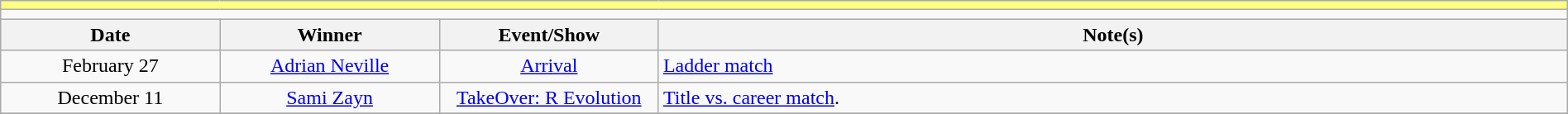<table class="wikitable" style="text-align:center; width:100%;">
<tr style="background:#FFFF80;">
<td colspan="5"></td>
</tr>
<tr>
<td colspan="5"><strong></strong></td>
</tr>
<tr>
<th width=14%>Date</th>
<th width=14%>Winner</th>
<th width=14%>Event/Show</th>
<th width=58%>Note(s)</th>
</tr>
<tr>
<td>February 27</td>
<td><a href='#'>Adrian Neville</a></td>
<td><a href='#'>Arrival</a></td>
<td align=left><a href='#'>Ladder match</a></td>
</tr>
<tr>
<td>December 11</td>
<td><a href='#'>Sami Zayn</a></td>
<td><a href='#'>TakeOver: R Evolution</a></td>
<td align=left><a href='#'>Title vs. career match</a>.<br></td>
</tr>
<tr>
</tr>
</table>
